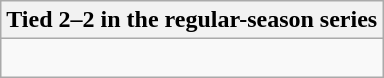<table class="wikitable collapsible collapsed">
<tr>
<th>Tied 2–2 in the regular-season series</th>
</tr>
<tr>
<td><br>


</td>
</tr>
</table>
